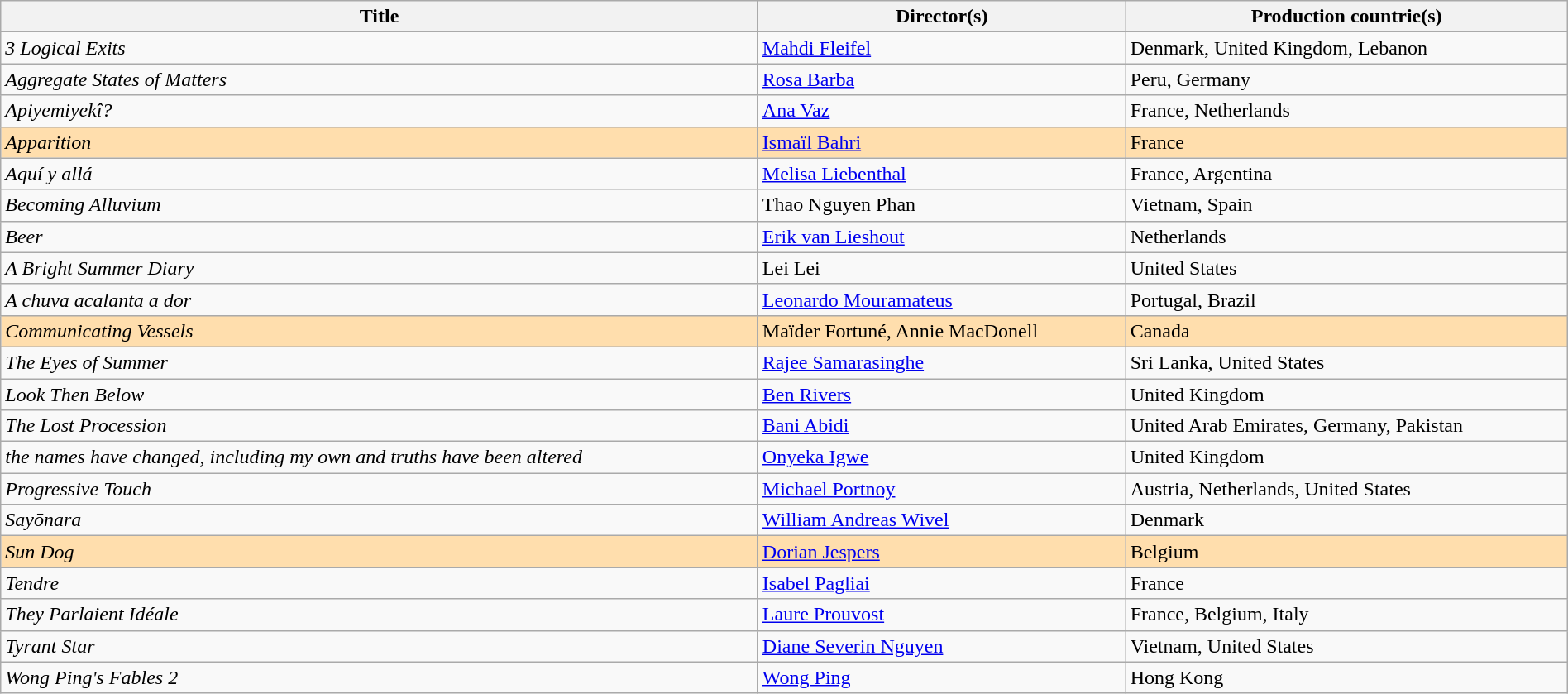<table class="sortable wikitable" style="width:100%; margin-bottom:4px" cellpadding="5">
<tr>
<th scope="col">Title</th>
<th scope="col">Director(s)</th>
<th scope="col">Production countrie(s)</th>
</tr>
<tr>
<td><em>3 Logical Exits</em></td>
<td><a href='#'>Mahdi Fleifel</a></td>
<td>Denmark, United Kingdom, Lebanon</td>
</tr>
<tr>
<td><em>Aggregate States of Matters</em></td>
<td><a href='#'>Rosa Barba</a></td>
<td>Peru, Germany</td>
</tr>
<tr>
<td><em>Apiyemiyekî?</em></td>
<td><a href='#'>Ana Vaz</a></td>
<td>France, Netherlands</td>
</tr>
<tr style="background:#FFDEAD;">
<td><em>Apparition</em></td>
<td><a href='#'>Ismaïl Bahri</a></td>
<td>France</td>
</tr>
<tr>
<td><em>Aquí y allá</em></td>
<td><a href='#'>Melisa Liebenthal</a></td>
<td>France, Argentina</td>
</tr>
<tr>
<td><em>Becoming Alluvium</em></td>
<td>Thao Nguyen Phan</td>
<td>Vietnam, Spain</td>
</tr>
<tr>
<td><em>Beer</em></td>
<td><a href='#'>Erik van Lieshout</a></td>
<td>Netherlands</td>
</tr>
<tr>
<td><em>A Bright Summer Diary</em></td>
<td>Lei Lei</td>
<td>United States</td>
</tr>
<tr>
<td><em>A chuva acalanta a dor</em></td>
<td><a href='#'>Leonardo Mouramateus</a></td>
<td>Portugal, Brazil</td>
</tr>
<tr style="background:#FFDEAD;">
<td><em>Communicating Vessels</em></td>
<td>Maïder Fortuné, Annie MacDonell</td>
<td>Canada</td>
</tr>
<tr>
<td><em>The Eyes of Summer</em></td>
<td><a href='#'>Rajee Samarasinghe</a></td>
<td>Sri Lanka, United States</td>
</tr>
<tr>
<td><em>Look Then Below</em></td>
<td><a href='#'>Ben Rivers</a></td>
<td>United Kingdom</td>
</tr>
<tr>
<td><em>The Lost Procession</em></td>
<td><a href='#'>Bani Abidi</a></td>
<td>United Arab Emirates, Germany, Pakistan</td>
</tr>
<tr>
<td><em>the names have changed, including my own and truths have been altered</em></td>
<td><a href='#'>Onyeka Igwe</a></td>
<td>United Kingdom</td>
</tr>
<tr>
<td><em>Progressive Touch</em></td>
<td><a href='#'>Michael Portnoy</a></td>
<td>Austria, Netherlands, United States</td>
</tr>
<tr>
<td><em>Sayōnara</em></td>
<td><a href='#'>William Andreas Wivel</a></td>
<td>Denmark</td>
</tr>
<tr style="background:#FFDEAD;">
<td><em>Sun Dog</em></td>
<td><a href='#'>Dorian Jespers</a></td>
<td>Belgium</td>
</tr>
<tr>
<td><em>Tendre</em></td>
<td><a href='#'>Isabel Pagliai</a></td>
<td>France</td>
</tr>
<tr>
<td><em>They Parlaient Idéale</em></td>
<td><a href='#'>Laure Prouvost</a></td>
<td>France, Belgium, Italy</td>
</tr>
<tr>
<td><em>Tyrant Star</em></td>
<td><a href='#'>Diane Severin Nguyen</a></td>
<td>Vietnam, United States</td>
</tr>
<tr>
<td><em>Wong Ping's Fables 2</em></td>
<td><a href='#'>Wong Ping</a></td>
<td>Hong Kong</td>
</tr>
</table>
